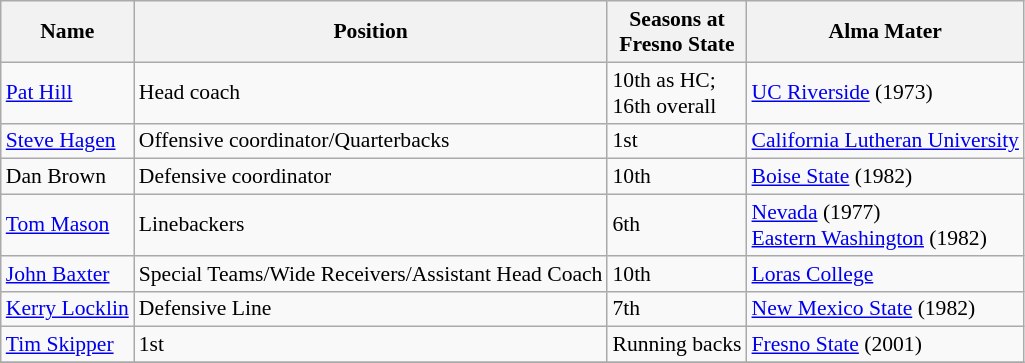<table class="wikitable" border="1" style="font-size:90%;">
<tr>
<th>Name</th>
<th>Position</th>
<th>Seasons at<br>Fresno State</th>
<th>Alma Mater</th>
</tr>
<tr>
<td><a href='#'>Pat Hill</a></td>
<td>Head coach</td>
<td>10th as HC;<br>16th overall</td>
<td><a href='#'>UC Riverside</a> (1973)</td>
</tr>
<tr>
<td><a href='#'>Steve Hagen</a></td>
<td>Offensive coordinator/Quarterbacks</td>
<td>1st</td>
<td><a href='#'>California Lutheran University</a></td>
</tr>
<tr>
<td>Dan Brown</td>
<td>Defensive coordinator</td>
<td>10th</td>
<td><a href='#'>Boise State</a> (1982)</td>
</tr>
<tr>
<td><a href='#'>Tom Mason</a></td>
<td>Linebackers</td>
<td>6th</td>
<td><a href='#'>Nevada</a> (1977)<br><a href='#'>Eastern Washington</a> (1982)</td>
</tr>
<tr>
<td><a href='#'>John Baxter</a></td>
<td>Special Teams/Wide Receivers/Assistant Head Coach</td>
<td>10th</td>
<td><a href='#'>Loras College</a></td>
</tr>
<tr>
<td><a href='#'>Kerry Locklin</a></td>
<td>Defensive Line</td>
<td>7th</td>
<td><a href='#'>New Mexico State</a> (1982)</td>
</tr>
<tr>
<td><a href='#'>Tim Skipper</a></td>
<td>1st</td>
<td>Running backs</td>
<td><a href='#'>Fresno State</a> (2001)</td>
</tr>
<tr>
</tr>
</table>
